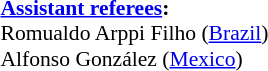<table style="width:100%; font-size:90%;">
<tr>
<td><br><strong><a href='#'>Assistant referees</a>:</strong>
<br>Romualdo Arppi Filho (<a href='#'>Brazil</a>)
<br>Alfonso González (<a href='#'>Mexico</a>)</td>
</tr>
</table>
